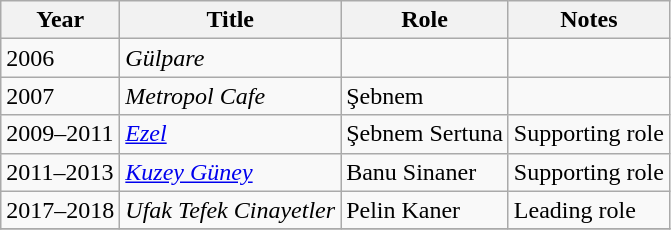<table class="wikitable">
<tr>
<th>Year</th>
<th>Title</th>
<th>Role</th>
<th>Notes</th>
</tr>
<tr>
<td>2006</td>
<td><em>Gülpare</em></td>
<td></td>
<td></td>
</tr>
<tr>
<td>2007</td>
<td><em>Metropol Cafe</em></td>
<td>Şebnem</td>
<td></td>
</tr>
<tr>
<td>2009–2011</td>
<td><em><a href='#'>Ezel</a></em></td>
<td>Şebnem Sertuna</td>
<td>Supporting role</td>
</tr>
<tr>
<td>2011–2013</td>
<td><em><a href='#'>Kuzey Güney</a></em></td>
<td>Banu Sinaner</td>
<td>Supporting role</td>
</tr>
<tr>
<td>2017–2018</td>
<td><em>Ufak Tefek Cinayetler</em></td>
<td>Pelin Kaner</td>
<td>Leading role</td>
</tr>
<tr>
</tr>
</table>
